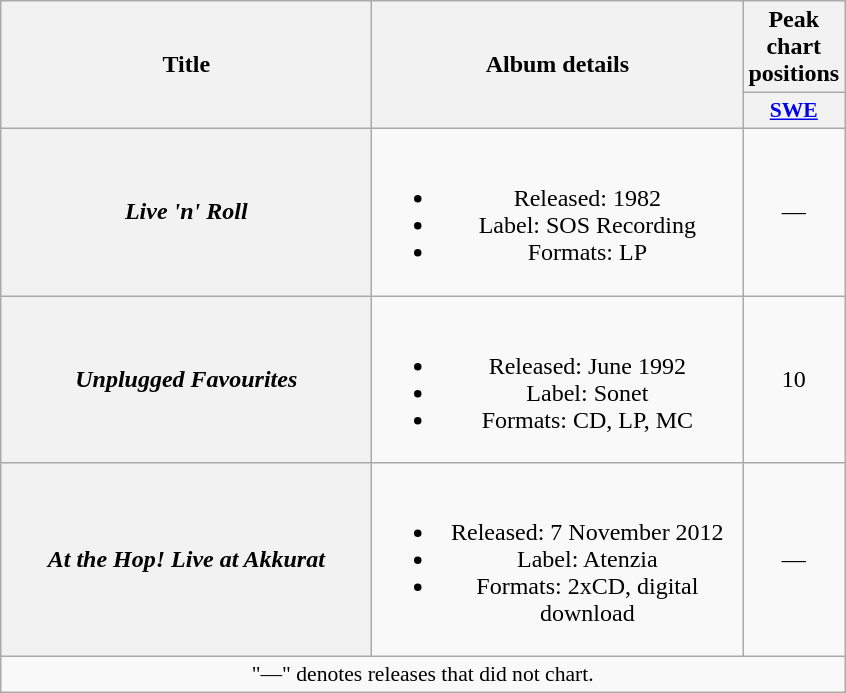<table class="wikitable plainrowheaders" style="text-align:center;">
<tr>
<th rowspan="2" scope="col" style="width:15em;">Title</th>
<th rowspan="2" scope="col" style="width:15em;">Album details</th>
<th>Peak chart positions</th>
</tr>
<tr>
<th scope="col" style="width:2em;font-size:90%;"><a href='#'>SWE</a><br></th>
</tr>
<tr>
<th scope="row"><em>Live 'n' Roll</em></th>
<td><br><ul><li>Released: 1982</li><li>Label: SOS Recording</li><li>Formats: LP</li></ul></td>
<td>—</td>
</tr>
<tr>
<th scope="row"><em>Unplugged Favourites</em></th>
<td><br><ul><li>Released: June 1992</li><li>Label: Sonet</li><li>Formats: CD, LP, MC</li></ul></td>
<td>10</td>
</tr>
<tr>
<th scope="row"><em>At the Hop! Live at Akkurat</em></th>
<td><br><ul><li>Released: 7 November 2012</li><li>Label: Atenzia</li><li>Formats: 2xCD, digital download</li></ul></td>
<td>—</td>
</tr>
<tr>
<td colspan="3" style="font-size:90%">"—" denotes releases that did not chart.</td>
</tr>
</table>
